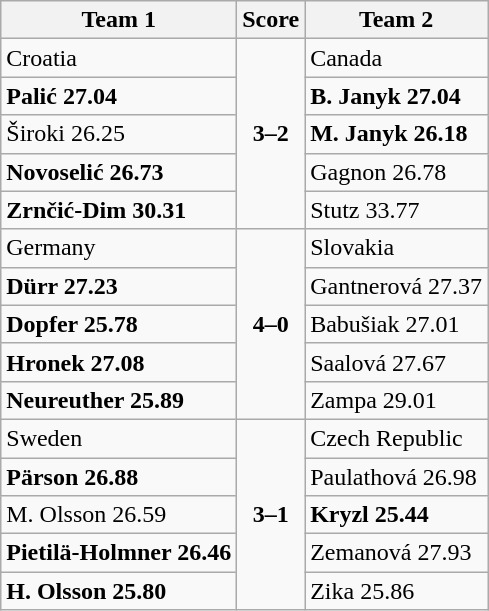<table class="wikitable">
<tr>
<th>Team 1</th>
<th>Score</th>
<th>Team 2</th>
</tr>
<tr>
<td> Croatia</td>
<td rowspan=5 align="center"><strong>3–2</strong></td>
<td> Canada</td>
</tr>
<tr>
<td><strong>Palić 27.04</strong></td>
<td><strong>B. Janyk 27.04</strong></td>
</tr>
<tr>
<td>Široki 26.25</td>
<td><strong>M. Janyk 26.18</strong></td>
</tr>
<tr>
<td><strong>Novoselić 26.73</strong></td>
<td>Gagnon 26.78</td>
</tr>
<tr>
<td><strong>Zrnčić-Dim 30.31</strong></td>
<td>Stutz 33.77</td>
</tr>
<tr>
<td> Germany</td>
<td rowspan=5 align="center"><strong>4–0</strong></td>
<td> Slovakia</td>
</tr>
<tr>
<td><strong>Dürr 27.23</strong></td>
<td>Gantnerová 27.37</td>
</tr>
<tr>
<td><strong>Dopfer 25.78</strong></td>
<td>Babušiak 27.01</td>
</tr>
<tr>
<td><strong>Hronek 27.08</strong></td>
<td>Saalová 27.67</td>
</tr>
<tr>
<td><strong>Neureuther 25.89</strong></td>
<td>Zampa 29.01</td>
</tr>
<tr>
<td> Sweden</td>
<td rowspan=5 align="center"><strong>3–1</strong></td>
<td> Czech Republic</td>
</tr>
<tr>
<td><strong>Pärson 26.88</strong></td>
<td>Paulathová 26.98</td>
</tr>
<tr>
<td>M. Olsson 26.59</td>
<td><strong>Kryzl 25.44</strong></td>
</tr>
<tr>
<td><strong>Pietilä-Holmner 26.46</strong></td>
<td>Zemanová 27.93</td>
</tr>
<tr>
<td><strong>H. Olsson 25.80</strong></td>
<td>Zika 25.86</td>
</tr>
</table>
